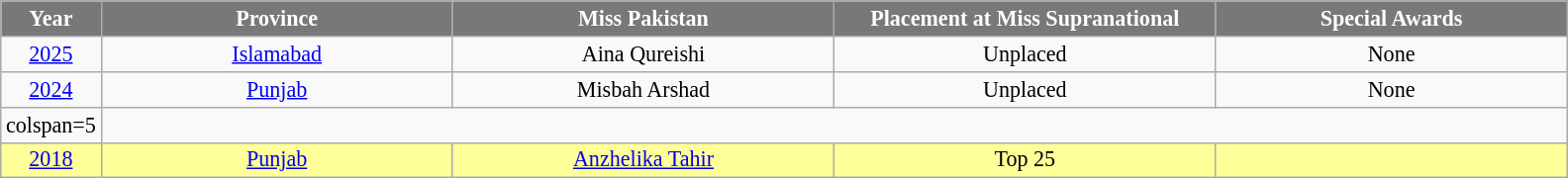<table class="wikitable" style="font-size: 92%; text-align:center">
<tr>
<th width="60" style="background-color:#787878;color:#FFFFFF;">Year</th>
<th width="230" style="background-color:#787878;color:#FFFFFF;">Province</th>
<th width="250" style="background-color:#787878;color:#FFFFFF;">Miss Pakistan</th>
<th width="250" style="background-color:#787878;color:#FFFFFF;">Placement at Miss Supranational</th>
<th width="230" style="background-color:#787878;color:#FFFFFF;">Special Awards</th>
</tr>
<tr>
<td><a href='#'>2025</a></td>
<td><a href='#'>Islamabad</a></td>
<td>Aina Qureishi</td>
<td>Unplaced</td>
<td>None</td>
</tr>
<tr>
<td><a href='#'>2024</a></td>
<td><a href='#'>Punjab</a></td>
<td>Misbah Arshad</td>
<td>Unplaced</td>
<td>None</td>
</tr>
<tr>
<td>colspan=5 </td>
</tr>
<tr style="background-color:#FFFF99;">
<td><a href='#'>2018</a></td>
<td><a href='#'>Punjab</a></td>
<td><a href='#'>Anzhelika Tahir</a></td>
<td>Top 25</td>
<td></td>
</tr>
</table>
